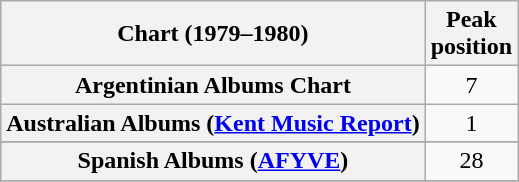<table class="wikitable sortable plainrowheaders" style="text-align:center">
<tr>
<th scope=col>Chart (1979–1980)</th>
<th scope=col>Peak<br>position</th>
</tr>
<tr>
<th scope=row>Argentinian Albums Chart</th>
<td align="center">7</td>
</tr>
<tr>
<th scope=row>Australian Albums (<a href='#'>Kent Music Report</a>)</th>
<td align="center">1</td>
</tr>
<tr>
</tr>
<tr>
</tr>
<tr>
</tr>
<tr>
</tr>
<tr>
<th scope="row">Spanish Albums (<a href='#'>AFYVE</a>)</th>
<td align="center">28</td>
</tr>
<tr>
</tr>
<tr>
</tr>
</table>
